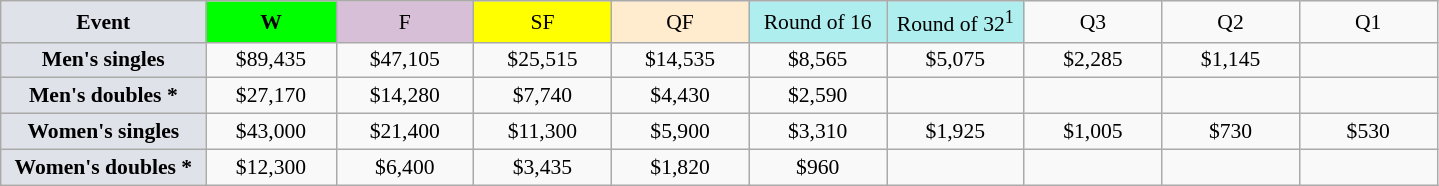<table class=wikitable style=font-size:90%;text-align:center>
<tr>
<td style="width:130px; background:#dfe2e9;"><strong>Event</strong></td>
<td style="width:80px; background:lime;"><strong>W</strong></td>
<td style="width:85px; background:thistle;">F</td>
<td style="width:85px; background:#ff0;">SF</td>
<td style="width:85px; background:#ffebcd;">QF</td>
<td style="width:85px; background:#afeeee;">Round of 16</td>
<td style="width:85px; background:#afeeee;">Round of 32<sup>1</sup></td>
<td width=85>Q3</td>
<td width=85>Q2</td>
<td width=85>Q1</td>
</tr>
<tr>
<td style="background:#dfe2e9;"><strong>Men's singles</strong></td>
<td>$89,435</td>
<td>$47,105</td>
<td>$25,515</td>
<td>$14,535</td>
<td>$8,565</td>
<td>$5,075</td>
<td>$2,285</td>
<td>$1,145</td>
<td></td>
</tr>
<tr>
<td style="background:#dfe2e9;"><strong>Men's doubles *</strong></td>
<td>$27,170</td>
<td>$14,280</td>
<td>$7,740</td>
<td>$4,430</td>
<td>$2,590</td>
<td></td>
<td></td>
<td></td>
<td></td>
</tr>
<tr>
<td style="background:#dfe2e9;"><strong>Women's singles</strong></td>
<td>$43,000</td>
<td>$21,400</td>
<td>$11,300</td>
<td>$5,900</td>
<td>$3,310</td>
<td>$1,925</td>
<td>$1,005</td>
<td>$730</td>
<td>$530</td>
</tr>
<tr>
<td style="background:#dfe2e9;"><strong>Women's doubles *</strong></td>
<td>$12,300</td>
<td>$6,400</td>
<td>$3,435</td>
<td>$1,820</td>
<td>$960</td>
<td></td>
<td></td>
<td></td>
<td></td>
</tr>
</table>
